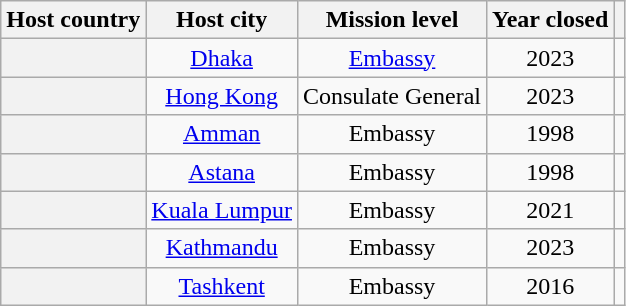<table class="wikitable plainrowheaders" style="text-align:center;">
<tr>
<th scope="col">Host country</th>
<th scope="col">Host city</th>
<th scope="col">Mission level</th>
<th scope="col">Year closed</th>
<th scope="col"></th>
</tr>
<tr>
<th scope="row"></th>
<td><a href='#'>Dhaka</a></td>
<td><a href='#'>Embassy</a></td>
<td>2023</td>
<td></td>
</tr>
<tr>
<th scope="row"></th>
<td><a href='#'>Hong Kong</a></td>
<td>Consulate General</td>
<td>2023</td>
<td></td>
</tr>
<tr>
<th scope="row"></th>
<td><a href='#'>Amman</a></td>
<td>Embassy</td>
<td>1998</td>
<td></td>
</tr>
<tr>
<th scope="row"></th>
<td><a href='#'>Astana</a></td>
<td>Embassy</td>
<td>1998</td>
<td></td>
</tr>
<tr>
<th scope="row"></th>
<td><a href='#'>Kuala Lumpur</a></td>
<td>Embassy</td>
<td>2021</td>
<td></td>
</tr>
<tr>
<th scope="row"></th>
<td><a href='#'>Kathmandu</a></td>
<td>Embassy</td>
<td>2023</td>
<td></td>
</tr>
<tr>
<th scope="row"></th>
<td style="text-align:center;"><a href='#'>Tashkent</a></td>
<td>Embassy</td>
<td>2016</td>
<td></td>
</tr>
</table>
